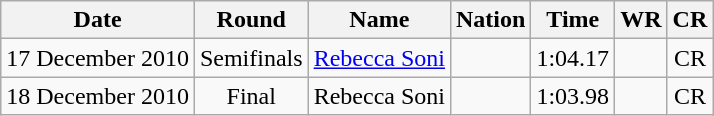<table class="wikitable" style="text-align:center">
<tr>
<th>Date</th>
<th>Round</th>
<th>Name</th>
<th>Nation</th>
<th>Time</th>
<th>WR</th>
<th>CR</th>
</tr>
<tr>
<td>17 December 2010</td>
<td>Semifinals</td>
<td align="left"><a href='#'>Rebecca Soni</a></td>
<td align="left"></td>
<td>1:04.17</td>
<td></td>
<td>CR</td>
</tr>
<tr>
<td>18 December 2010</td>
<td>Final</td>
<td align="left">Rebecca Soni</td>
<td align="left"></td>
<td>1:03.98</td>
<td></td>
<td>CR</td>
</tr>
</table>
